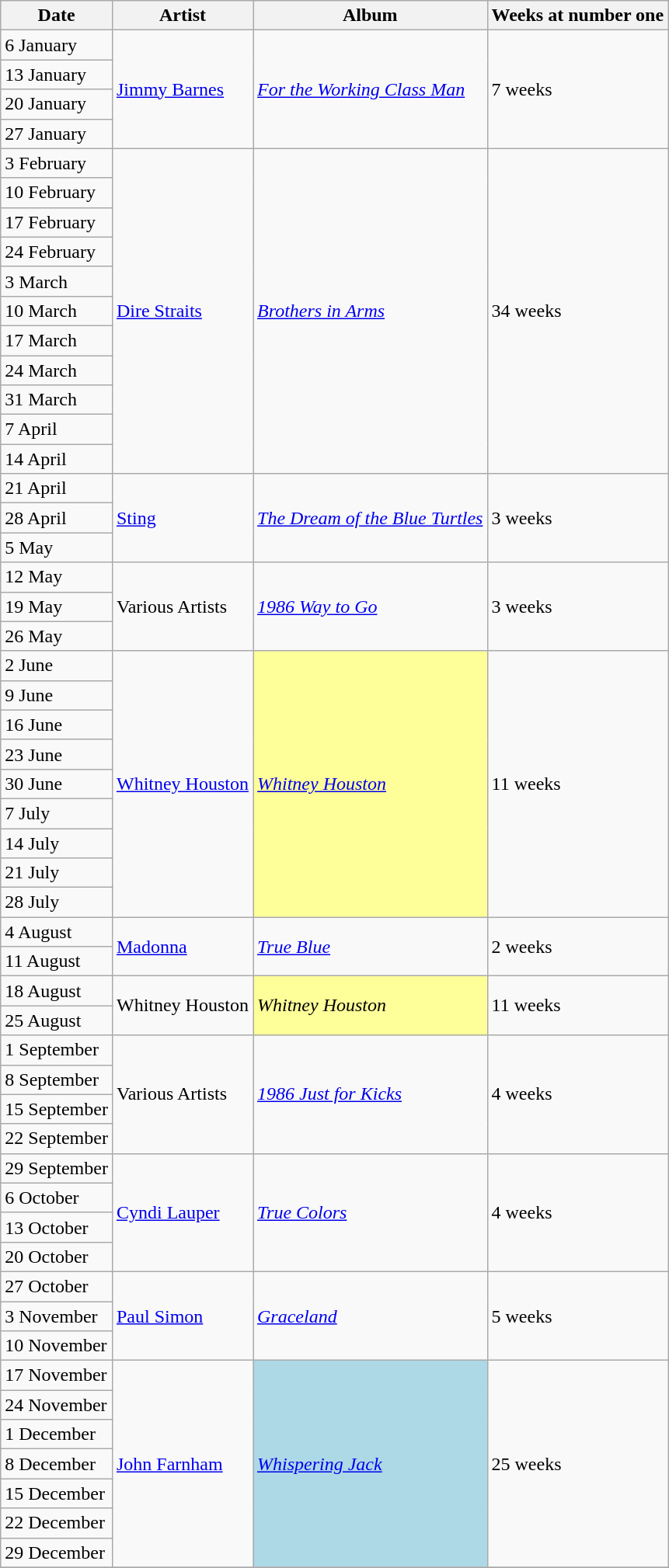<table class="wikitable">
<tr>
<th>Date</th>
<th>Artist</th>
<th>Album</th>
<th>Weeks at number one</th>
</tr>
<tr>
<td>6 January</td>
<td rowspan="4"><a href='#'>Jimmy Barnes</a></td>
<td rowspan="4"><em><a href='#'>For the Working Class Man</a></em></td>
<td rowspan="4">7 weeks</td>
</tr>
<tr>
<td>13 January</td>
</tr>
<tr>
<td>20 January</td>
</tr>
<tr>
<td>27 January</td>
</tr>
<tr>
<td>3 February</td>
<td rowspan="11"><a href='#'>Dire Straits</a></td>
<td rowspan="11"><em><a href='#'>Brothers in Arms</a></em></td>
<td rowspan="11">34 weeks</td>
</tr>
<tr>
<td>10 February</td>
</tr>
<tr>
<td>17 February</td>
</tr>
<tr>
<td>24 February</td>
</tr>
<tr>
<td>3 March</td>
</tr>
<tr>
<td>10 March</td>
</tr>
<tr>
<td>17 March</td>
</tr>
<tr>
<td>24 March</td>
</tr>
<tr>
<td>31 March</td>
</tr>
<tr>
<td>7 April</td>
</tr>
<tr>
<td>14 April</td>
</tr>
<tr>
<td>21 April</td>
<td rowspan="3"><a href='#'>Sting</a></td>
<td rowspan="3"><em><a href='#'>The Dream of the Blue Turtles</a></em></td>
<td rowspan="3">3 weeks</td>
</tr>
<tr>
<td>28 April</td>
</tr>
<tr>
<td>5 May</td>
</tr>
<tr>
<td>12 May</td>
<td rowspan="3">Various Artists</td>
<td rowspan="3"><em><a href='#'>1986 Way to Go</a></em></td>
<td rowspan="3">3 weeks</td>
</tr>
<tr>
<td>19 May</td>
</tr>
<tr>
<td>26 May</td>
</tr>
<tr>
<td>2 June</td>
<td rowspan="9"><a href='#'>Whitney Houston</a></td>
<td bgcolor=#FFFF99 rowspan="9"><em><a href='#'>Whitney Houston</a></em></td>
<td rowspan="9">11 weeks</td>
</tr>
<tr>
<td>9 June</td>
</tr>
<tr>
<td>16 June</td>
</tr>
<tr>
<td>23 June</td>
</tr>
<tr>
<td>30 June</td>
</tr>
<tr>
<td>7 July</td>
</tr>
<tr>
<td>14 July</td>
</tr>
<tr>
<td>21 July</td>
</tr>
<tr>
<td>28 July</td>
</tr>
<tr>
<td>4 August</td>
<td rowspan="2"><a href='#'>Madonna</a></td>
<td rowspan="2"><em><a href='#'>True Blue</a></em></td>
<td rowspan="2">2 weeks</td>
</tr>
<tr>
<td>11 August</td>
</tr>
<tr>
<td>18 August</td>
<td rowspan="2">Whitney Houston</td>
<td bgcolor=#FFFF99 rowspan="2"><em>Whitney Houston</em></td>
<td rowspan="2">11 weeks</td>
</tr>
<tr>
<td>25 August</td>
</tr>
<tr>
<td>1 September</td>
<td rowspan="4">Various Artists</td>
<td rowspan="4"><em><a href='#'>1986 Just for Kicks</a></em></td>
<td rowspan="4">4 weeks</td>
</tr>
<tr>
<td>8 September</td>
</tr>
<tr>
<td>15 September</td>
</tr>
<tr>
<td>22 September</td>
</tr>
<tr>
<td>29 September</td>
<td rowspan="4"><a href='#'>Cyndi Lauper</a></td>
<td rowspan="4"><em><a href='#'>True Colors</a></em></td>
<td rowspan="4">4 weeks</td>
</tr>
<tr>
<td>6 October</td>
</tr>
<tr>
<td>13 October</td>
</tr>
<tr>
<td>20 October</td>
</tr>
<tr>
<td>27 October</td>
<td rowspan="3"><a href='#'>Paul Simon</a></td>
<td rowspan="3"><em><a href='#'>Graceland</a></em></td>
<td rowspan="3">5 weeks</td>
</tr>
<tr>
<td>3 November</td>
</tr>
<tr>
<td>10 November</td>
</tr>
<tr>
<td>17 November</td>
<td rowspan="7"><a href='#'>John Farnham</a></td>
<td bgcolor=lightblue rowspan="7"><em><a href='#'>Whispering Jack</a></em></td>
<td rowspan="7">25 weeks</td>
</tr>
<tr>
<td>24 November</td>
</tr>
<tr>
<td>1 December</td>
</tr>
<tr>
<td>8 December</td>
</tr>
<tr>
<td>15 December</td>
</tr>
<tr>
<td>22 December</td>
</tr>
<tr>
<td>29 December</td>
</tr>
<tr>
</tr>
</table>
